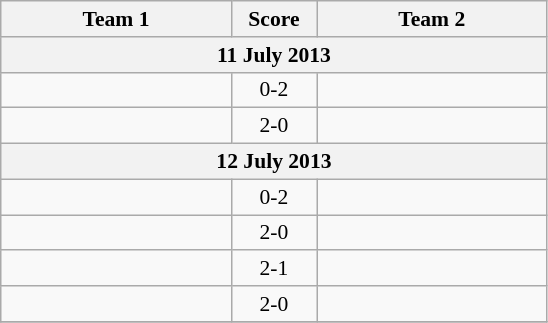<table class="wikitable" style="text-align: center; font-size:90% ">
<tr>
<th align="right" width="147">Team 1</th>
<th width="50">Score</th>
<th align="left" width="147">Team 2</th>
</tr>
<tr>
<th colspan=3>11 July 2013</th>
</tr>
<tr>
<td align=right></td>
<td align=center>0-2</td>
<td align=left><strong></strong></td>
</tr>
<tr>
<td align=right><strong></strong></td>
<td align=center>2-0</td>
<td align=left></td>
</tr>
<tr>
<th colspan=3>12 July 2013</th>
</tr>
<tr>
<td align=right></td>
<td align=center>0-2</td>
<td align=left><strong></strong></td>
</tr>
<tr>
<td align=right><strong></strong></td>
<td align=center>2-0</td>
<td align=left></td>
</tr>
<tr>
<td align=right><strong></strong></td>
<td align=center>2-1</td>
<td align=left></td>
</tr>
<tr>
<td align=right><strong></strong></td>
<td align=center>2-0</td>
<td align=left></td>
</tr>
<tr>
</tr>
</table>
